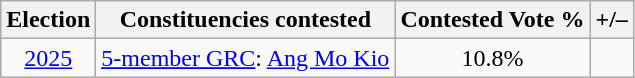<table class="wikitable" style="text-align: center">
<tr>
<th>Election</th>
<th>Constituencies contested</th>
<th>Contested Vote %</th>
<th>+/–</th>
</tr>
<tr>
<td><a href='#'>2025</a></td>
<td><u><a href='#'>5-member GRC</a></u>: <a href='#'>Ang Mo Kio</a></td>
<td>10.8%</td>
<td></td>
</tr>
</table>
